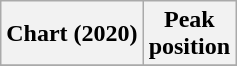<table class="wikitable">
<tr>
<th>Chart (2020)</th>
<th>Peak<br>position</th>
</tr>
<tr>
</tr>
</table>
